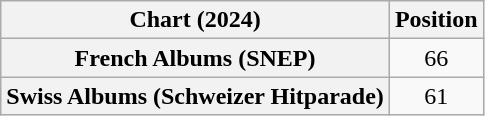<table class="wikitable sortable plainrowheaders" style="text-align:center">
<tr>
<th scope="col">Chart (2024)</th>
<th scope="col">Position</th>
</tr>
<tr>
<th scope="row">French Albums (SNEP)</th>
<td>66</td>
</tr>
<tr>
<th scope="row">Swiss Albums (Schweizer Hitparade)</th>
<td>61</td>
</tr>
</table>
